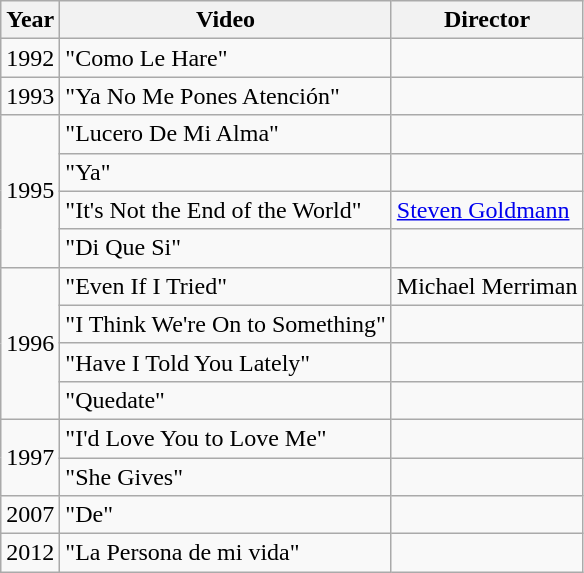<table class="wikitable">
<tr>
<th>Year</th>
<th>Video</th>
<th>Director</th>
</tr>
<tr>
<td>1992</td>
<td>"Como Le Hare"</td>
<td></td>
</tr>
<tr>
<td>1993</td>
<td>"Ya No Me Pones Atención"</td>
<td></td>
</tr>
<tr>
<td rowspan="4">1995</td>
<td>"Lucero De Mi Alma"</td>
<td></td>
</tr>
<tr>
<td>"Ya"</td>
<td></td>
</tr>
<tr>
<td>"It's Not the End of the World"</td>
<td><a href='#'>Steven Goldmann</a></td>
</tr>
<tr>
<td>"Di Que Si"</td>
<td></td>
</tr>
<tr>
<td rowspan="4">1996</td>
<td>"Even If I Tried"</td>
<td>Michael Merriman</td>
</tr>
<tr>
<td>"I Think We're On to Something"</td>
<td></td>
</tr>
<tr>
<td>"Have I Told You Lately"</td>
<td></td>
</tr>
<tr>
<td>"Quedate"</td>
<td></td>
</tr>
<tr>
<td rowspan="2">1997</td>
<td>"I'd Love You to Love Me"</td>
<td></td>
</tr>
<tr>
<td>"She Gives"</td>
<td></td>
</tr>
<tr>
<td>2007</td>
<td>"De"</td>
<td></td>
</tr>
<tr>
<td>2012</td>
<td>"La Persona de mi vida"</td>
<td></td>
</tr>
</table>
